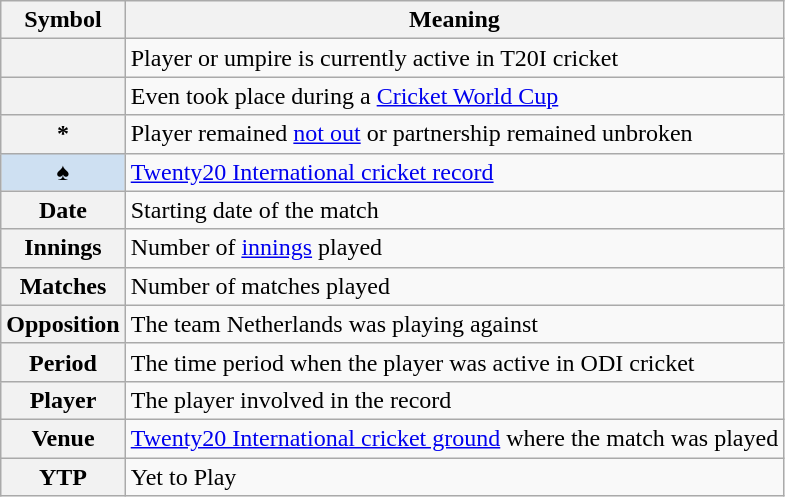<table class="wikitable plainrowheaders">
<tr>
<th scope="col">Symbol</th>
<th scope="col">Meaning</th>
</tr>
<tr>
<th scope="row"></th>
<td>Player or umpire is currently active in T20I cricket</td>
</tr>
<tr>
<th scope="row"></th>
<td>Even took place during a <a href='#'>Cricket World Cup</a></td>
</tr>
<tr>
<th scope="row">*</th>
<td>Player remained <a href='#'>not out</a> or partnership remained unbroken</td>
</tr>
<tr>
<th scope="row" style="background:#cee0f2;">♠</th>
<td><a href='#'>Twenty20 International cricket record</a></td>
</tr>
<tr>
<th scope="row">Date</th>
<td>Starting date of the match</td>
</tr>
<tr>
<th scope="row">Innings</th>
<td>Number of <a href='#'>innings</a> played</td>
</tr>
<tr>
<th scope="row">Matches</th>
<td>Number of matches played</td>
</tr>
<tr>
<th scope="row">Opposition</th>
<td>The team Netherlands was playing against</td>
</tr>
<tr>
<th scope="row">Period</th>
<td>The time period when the player was active in ODI cricket</td>
</tr>
<tr>
<th scope="row">Player</th>
<td>The player involved in the record</td>
</tr>
<tr>
<th scope="row">Venue</th>
<td><a href='#'>Twenty20 International cricket ground</a> where the match was played</td>
</tr>
<tr>
<th scope="row">YTP</th>
<td>Yet to Play</td>
</tr>
</table>
